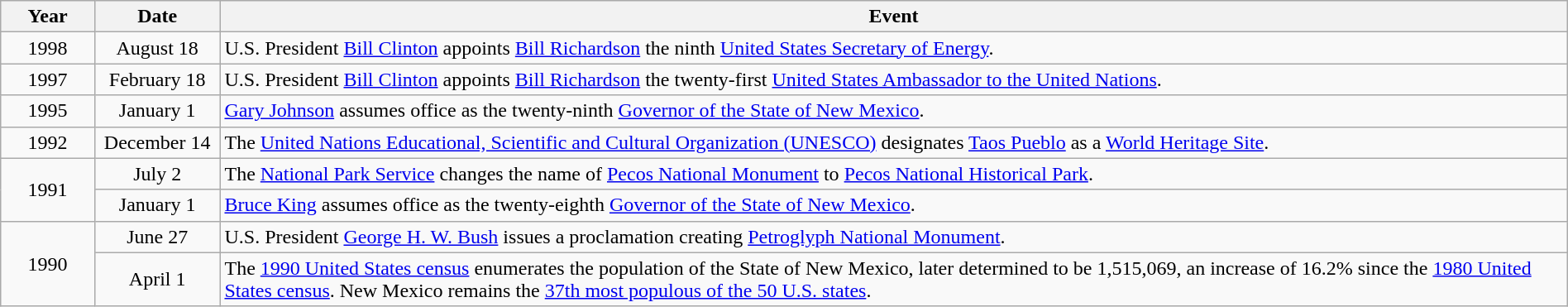<table class="wikitable" style="width:100%;">
<tr>
<th style="width:6%">Year</th>
<th style="width:8%">Date</th>
<th style="width:86%">Event</th>
</tr>
<tr>
<td align=center rowspan=1>1998</td>
<td align=center>August 18</td>
<td>U.S. President <a href='#'>Bill Clinton</a> appoints <a href='#'>Bill Richardson</a> the ninth <a href='#'>United States Secretary of Energy</a>.</td>
</tr>
<tr>
<td align=center rowspan=1>1997</td>
<td align=center>February 18</td>
<td>U.S. President <a href='#'>Bill Clinton</a> appoints <a href='#'>Bill Richardson</a> the twenty-first <a href='#'>United States Ambassador to the United Nations</a>.</td>
</tr>
<tr>
<td align=center rowspan=1>1995</td>
<td align=center>January 1</td>
<td><a href='#'>Gary Johnson</a> assumes office as the twenty-ninth <a href='#'>Governor of the State of New Mexico</a>.</td>
</tr>
<tr>
<td align=center rowspan=1>1992</td>
<td align=center>December 14</td>
<td>The <a href='#'>United Nations Educational, Scientific and Cultural Organization (UNESCO)</a> designates <a href='#'>Taos Pueblo</a> as a <a href='#'>World Heritage Site</a>.</td>
</tr>
<tr>
<td align=center rowspan=2>1991</td>
<td align=center>July 2</td>
<td>The <a href='#'>National Park Service</a> changes the name of <a href='#'>Pecos National Monument</a> to <a href='#'>Pecos National Historical Park</a>.</td>
</tr>
<tr>
<td align=center>January 1</td>
<td><a href='#'>Bruce King</a> assumes office as the twenty-eighth <a href='#'>Governor of the State of New Mexico</a>.</td>
</tr>
<tr>
<td align=center rowspan=2>1990</td>
<td align=center>June 27</td>
<td>U.S. President <a href='#'>George H. W. Bush</a> issues a proclamation creating <a href='#'>Petroglyph National Monument</a>.</td>
</tr>
<tr>
<td align=center>April 1</td>
<td>The <a href='#'>1990 United States census</a> enumerates the population of the State of New Mexico, later determined to be 1,515,069, an increase of 16.2% since the <a href='#'>1980 United States census</a>. New Mexico remains the <a href='#'>37th most populous of the 50 U.S. states</a>.</td>
</tr>
</table>
